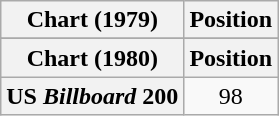<table class="wikitable plainrowheaders" style="text-align:center">
<tr>
<th scope="col">Chart (1979)</th>
<th scope="col">Position</th>
</tr>
<tr>
</tr>
<tr>
<th scope="col">Chart (1980)</th>
<th scope="col">Position</th>
</tr>
<tr>
<th scope="row">US <em>Billboard</em> 200</th>
<td>98</td>
</tr>
</table>
